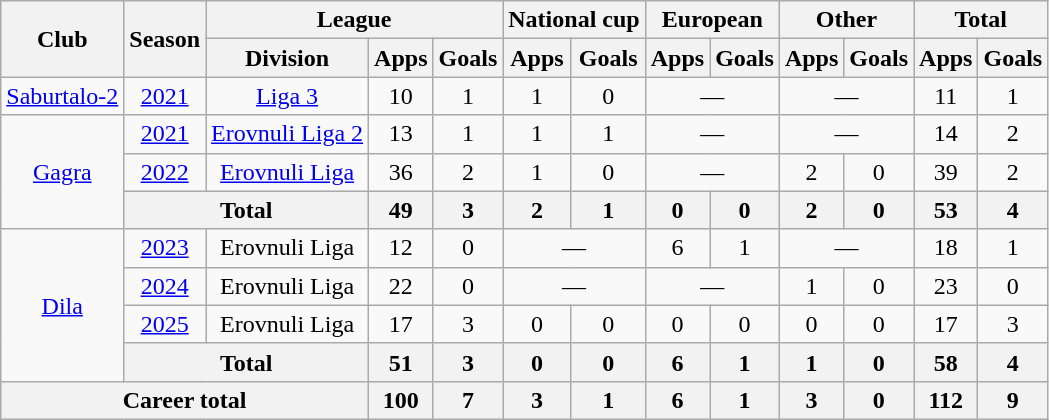<table class="wikitable" style="text-align:center">
<tr>
<th rowspan="2">Club</th>
<th rowspan="2">Season</th>
<th colspan="3">League</th>
<th colspan="2">National cup</th>
<th colspan="2">European</th>
<th colspan="2">Other</th>
<th colspan="2">Total</th>
</tr>
<tr>
<th>Division</th>
<th>Apps</th>
<th>Goals</th>
<th>Apps</th>
<th>Goals</th>
<th>Apps</th>
<th>Goals</th>
<th>Apps</th>
<th>Goals</th>
<th>Apps</th>
<th>Goals</th>
</tr>
<tr>
<td><a href='#'>Saburtalo-2</a></td>
<td><a href='#'>2021</a></td>
<td><a href='#'>Liga 3</a></td>
<td>10</td>
<td>1</td>
<td>1</td>
<td>0</td>
<td colspan="2">—</td>
<td colspan="2">—</td>
<td>11</td>
<td>1</td>
</tr>
<tr>
<td rowspan="3"><a href='#'>Gagra</a></td>
<td><a href='#'>2021</a></td>
<td><a href='#'>Erovnuli Liga 2</a></td>
<td>13</td>
<td>1</td>
<td>1</td>
<td>1</td>
<td colspan="2">—</td>
<td colspan="2">—</td>
<td>14</td>
<td>2</td>
</tr>
<tr>
<td><a href='#'>2022</a></td>
<td><a href='#'>Erovnuli Liga</a></td>
<td>36</td>
<td>2</td>
<td>1</td>
<td>0</td>
<td colspan="2">—</td>
<td>2</td>
<td>0</td>
<td>39</td>
<td>2</td>
</tr>
<tr>
<th colspan="2">Total</th>
<th>49</th>
<th>3</th>
<th>2</th>
<th>1</th>
<th>0</th>
<th>0</th>
<th>2</th>
<th>0</th>
<th>53</th>
<th>4</th>
</tr>
<tr>
<td rowspan="4"><a href='#'>Dila</a></td>
<td><a href='#'>2023</a></td>
<td>Erovnuli Liga</td>
<td>12</td>
<td>0</td>
<td colspan="2">—</td>
<td>6</td>
<td>1</td>
<td colspan="2">—</td>
<td>18</td>
<td>1</td>
</tr>
<tr>
<td><a href='#'>2024</a></td>
<td>Erovnuli Liga</td>
<td>22</td>
<td>0</td>
<td colspan="2">—</td>
<td colspan="2">—</td>
<td>1</td>
<td>0</td>
<td>23</td>
<td>0</td>
</tr>
<tr>
<td><a href='#'>2025</a></td>
<td>Erovnuli Liga</td>
<td>17</td>
<td>3</td>
<td>0</td>
<td>0</td>
<td>0</td>
<td>0</td>
<td>0</td>
<td>0</td>
<td>17</td>
<td>3</td>
</tr>
<tr>
<th colspan="2">Total</th>
<th>51</th>
<th>3</th>
<th>0</th>
<th>0</th>
<th>6</th>
<th>1</th>
<th>1</th>
<th>0</th>
<th>58</th>
<th>4</th>
</tr>
<tr>
<th colspan="3">Career total</th>
<th>100</th>
<th>7</th>
<th>3</th>
<th>1</th>
<th>6</th>
<th>1</th>
<th>3</th>
<th>0</th>
<th>112</th>
<th>9</th>
</tr>
</table>
